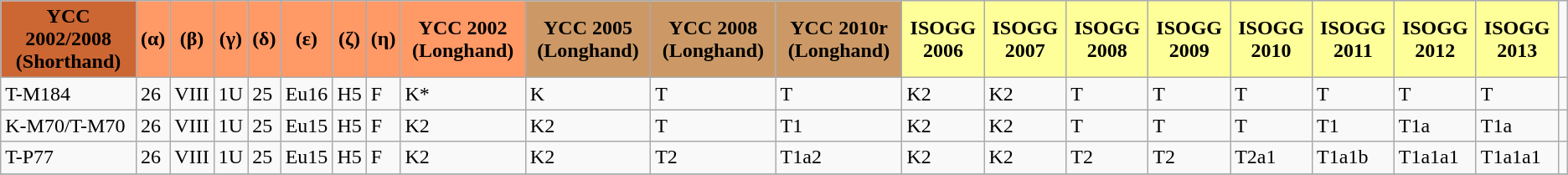<table class="wikitable">
<tr>
<th align="center" style="background:#c63;"><strong>YCC 2002/2008 (Shorthand)</strong></th>
<th align="center" style="background:#f96;"><strong>(α)</strong></th>
<th align="center" style="background:#f96;"><strong>(β)</strong></th>
<th align="center" style="background:#f96;"><strong>(γ)</strong></th>
<td align="center" style="background:#f96;"><strong>(δ)</strong></td>
<td align="center" style="background:#f96;"><strong>(ε)</strong></td>
<td align="center" style="background:#f96;"><strong>(ζ)</strong></td>
<td align="center" style="background:#f96"><strong>(η)</strong></td>
<td align="center" style="background:#f96"><strong>YCC 2002 (Longhand)</strong></td>
<td align="center" style="background:#c96;"><strong>YCC 2005 (Longhand)</strong></td>
<td align="center" style="background:#c96;"><strong>YCC 2008 (Longhand)</strong></td>
<td align="center" style="background:#c96;"><strong>YCC 2010r (Longhand)</strong></td>
<td align="center" style="background:#ff9;"><strong>ISOGG 2006</strong></td>
<td align="center" style="background:#ff9;"><strong>ISOGG 2007</strong></td>
<td align="center" style="background:#ff9;"><strong>ISOGG 2008</strong></td>
<td align="center" style="background:#ff9;"><strong>ISOGG 2009</strong></td>
<td align="center" style="background:#ff9;"><strong>ISOGG 2010</strong></td>
<td align="center" style="background:#ff9;"><strong>ISOGG 2011</strong></td>
<td align="center" style="background:#ff9;"><strong>ISOGG 2012</strong></td>
<td align="center" style="background:#ff9;"><strong>ISOGG 2013</strong></td>
</tr>
<tr>
<td>T-M184</td>
<td>26</td>
<td>VIII</td>
<td>1U</td>
<td>25</td>
<td>Eu16</td>
<td>H5</td>
<td>F</td>
<td>K*</td>
<td>K</td>
<td>T</td>
<td>T</td>
<td>K2</td>
<td>K2</td>
<td>T</td>
<td>T</td>
<td>T</td>
<td>T</td>
<td>T</td>
<td>T</td>
<td></td>
</tr>
<tr>
<td>K-M70/T-M70</td>
<td>26</td>
<td>VIII</td>
<td>1U</td>
<td>25</td>
<td>Eu15</td>
<td>H5</td>
<td>F</td>
<td>K2</td>
<td>K2</td>
<td>T</td>
<td>T1</td>
<td>K2</td>
<td>K2</td>
<td>T</td>
<td>T</td>
<td>T</td>
<td>T1</td>
<td>T1a</td>
<td>T1a</td>
<td></td>
</tr>
<tr>
<td>T-P77</td>
<td>26</td>
<td>VIII</td>
<td>1U</td>
<td>25</td>
<td>Eu15</td>
<td>H5</td>
<td>F</td>
<td>K2</td>
<td>K2</td>
<td>T2</td>
<td>T1a2</td>
<td>K2</td>
<td>K2</td>
<td>T2</td>
<td>T2</td>
<td>T2a1</td>
<td>T1a1b</td>
<td>T1a1a1</td>
<td>T1a1a1</td>
<td></td>
</tr>
<tr>
</tr>
</table>
